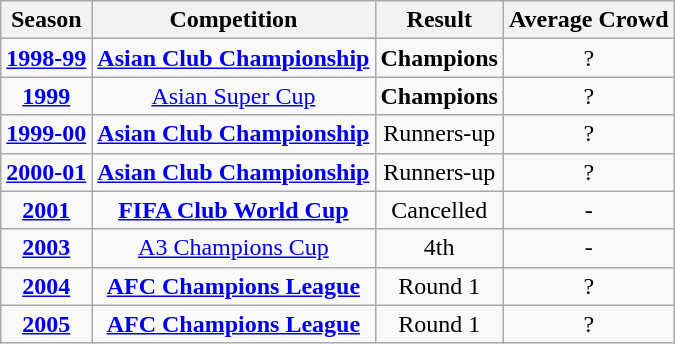<table class="wikitable" style="text-align: center;">
<tr>
<th>Season</th>
<th>Competition</th>
<th>Result</th>
<th>Average Crowd</th>
</tr>
<tr>
<td><strong><a href='#'>1998-99</a></strong></td>
<td><strong><a href='#'>Asian Club Championship</a></strong></td>
<td><strong>Champions</strong></td>
<td>?</td>
</tr>
<tr>
<td><strong><a href='#'>1999</a></strong></td>
<td><a href='#'>Asian Super Cup</a></td>
<td><strong>Champions</strong></td>
<td>?</td>
</tr>
<tr>
<td><strong><a href='#'>1999-00</a></strong></td>
<td><strong><a href='#'>Asian Club Championship</a></strong></td>
<td>Runners-up</td>
<td>?</td>
</tr>
<tr>
<td><strong><a href='#'>2000-01</a></strong></td>
<td><strong><a href='#'>Asian Club Championship</a></strong></td>
<td>Runners-up</td>
<td>?</td>
</tr>
<tr>
<td><strong><a href='#'>2001</a></strong></td>
<td><strong><a href='#'>FIFA Club World Cup</a></strong></td>
<td>Cancelled</td>
<td>-</td>
</tr>
<tr>
<td><strong><a href='#'>2003</a></strong></td>
<td><a href='#'>A3 Champions Cup</a></td>
<td>4th</td>
<td>-</td>
</tr>
<tr>
<td><strong><a href='#'>2004</a></strong></td>
<td><strong><a href='#'>AFC Champions League</a></strong></td>
<td>Round 1</td>
<td>?</td>
</tr>
<tr>
<td><strong><a href='#'>2005</a></strong></td>
<td><strong><a href='#'>AFC Champions League</a></strong></td>
<td>Round 1</td>
<td>?</td>
</tr>
</table>
